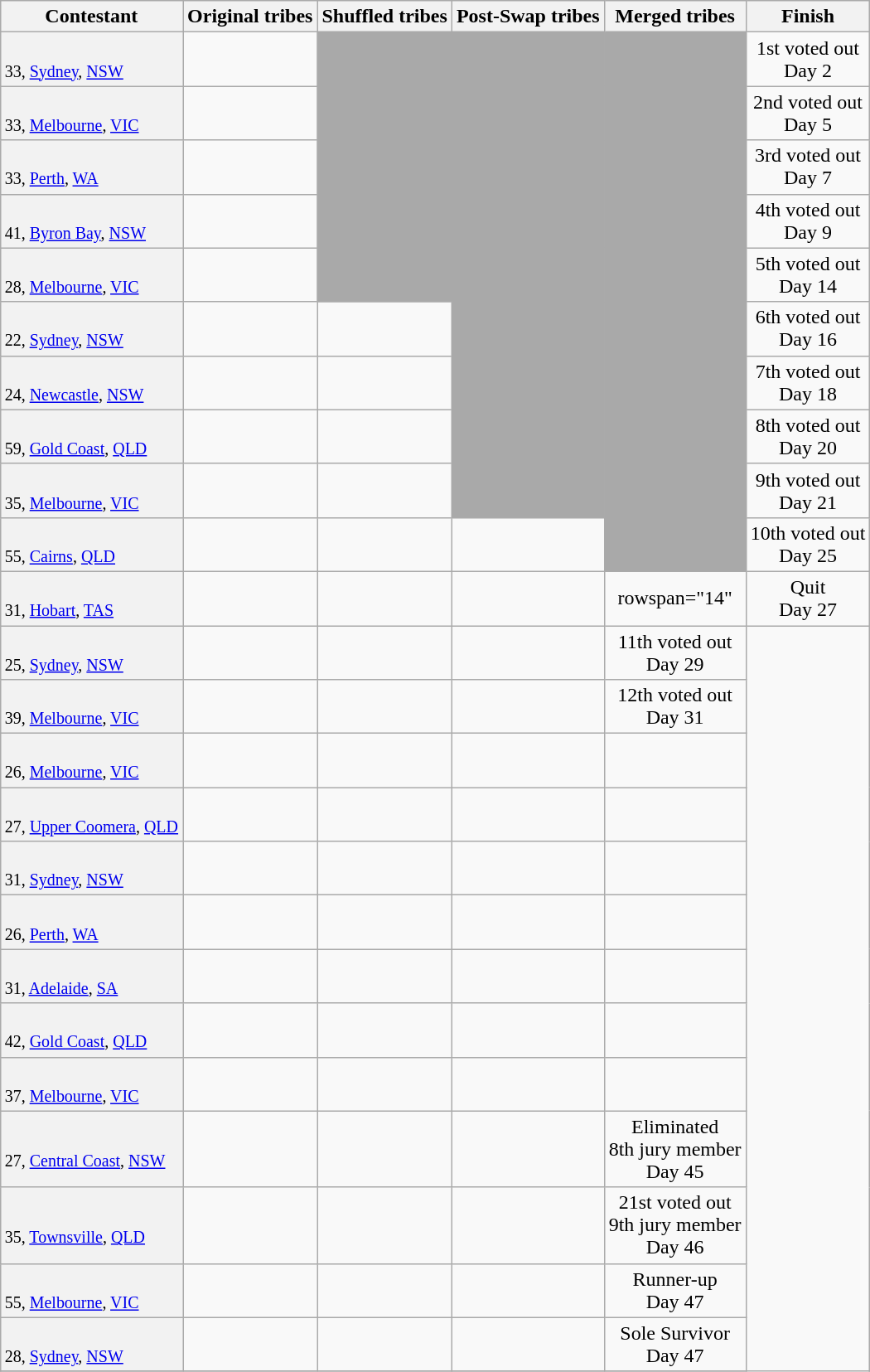<table class="wikitable sortable" style="margin:auto; text-align:center;">
<tr>
<th>Contestant</th>
<th>Original tribes</th>
<th>Shuffled tribes</th>
<th>Post-Swap tribes</th>
<th>Merged tribes</th>
<th>Finish</th>
</tr>
<tr>
<th scope="row" style="text-align:left;font-weight:normal"><strong></strong><br><small>33, <a href='#'>Sydney</a>, <a href='#'>NSW</a></small></th>
<td></td>
<td rowspan="5" style="background:darkgrey;"></td>
<td rowspan="9" style="background:darkgrey;"></td>
<td rowspan="10" style="background:darkgrey;"></td>
<td>1st voted out<br>Day 2</td>
</tr>
<tr>
<th scope="row" style="text-align:left;font-weight:normal"><strong></strong><br><small>33, <a href='#'>Melbourne</a>, <a href='#'>VIC</a></small></th>
<td></td>
<td>2nd voted out<br>Day 5</td>
</tr>
<tr>
<th scope="row" style="text-align:left;font-weight:normal"><strong></strong><br><small>33, <a href='#'>Perth</a>, <a href='#'>WA</a></small></th>
<td></td>
<td>3rd voted out<br>Day 7</td>
</tr>
<tr>
<th scope="row" style="text-align:left;font-weight:normal"><strong></strong><br><small>41, <a href='#'>Byron Bay</a>, <a href='#'>NSW</a></small></th>
<td></td>
<td>4th voted out<br>Day 9</td>
</tr>
<tr>
<th scope="row" style="text-align:left;font-weight:normal"><strong></strong><br><small>28, <a href='#'>Melbourne</a>, <a href='#'>VIC</a></small></th>
<td></td>
<td>5th voted out<br>Day 14</td>
</tr>
<tr>
<th scope="row" style="text-align:left;font-weight:normal"><strong></strong><br><small>22, <a href='#'>Sydney</a>, <a href='#'>NSW</a></small></th>
<td></td>
<td></td>
<td>6th voted out<br>Day 16</td>
</tr>
<tr>
<th scope="row" style="text-align:left;font-weight:normal"><strong></strong><br><small>24, <a href='#'>Newcastle</a>, <a href='#'>NSW</a></small></th>
<td></td>
<td></td>
<td>7th voted out<br>Day 18</td>
</tr>
<tr>
<th scope="row" style="text-align:left;font-weight:normal"><strong></strong><br><small>59, <a href='#'>Gold Coast</a>, <a href='#'>QLD</a></small></th>
<td></td>
<td></td>
<td>8th voted out<br>Day 20</td>
</tr>
<tr>
<th scope="row" style="text-align:left;font-weight:normal"><strong></strong><br><small>35, <a href='#'>Melbourne</a>, <a href='#'>VIC</a></small></th>
<td></td>
<td></td>
<td>9th voted out<br>Day 21</td>
</tr>
<tr>
<th scope="row" style="text-align:left;font-weight:normal"><strong></strong><br><small>55, <a href='#'>Cairns</a>, <a href='#'>QLD</a></small></th>
<td></td>
<td></td>
<td></td>
<td>10th voted out<br>Day 25</td>
</tr>
<tr>
<th scope="row" style="text-align:left;font-weight:normal"><strong></strong><br><small>31, <a href='#'>Hobart</a>, <a href='#'>TAS</a></small></th>
<td></td>
<td></td>
<td></td>
<td>rowspan="14" </td>
<td>Quit<br>Day 27</td>
</tr>
<tr>
<th scope="row" style="text-align:left;font-weight:normal"><strong></strong><br><small>25, <a href='#'>Sydney</a>, <a href='#'>NSW</a></small></th>
<td></td>
<td></td>
<td></td>
<td>11th voted out<br>Day 29</td>
</tr>
<tr>
<th scope="row" style="text-align:left;font-weight:normal"><strong></strong><br><small>39, <a href='#'>Melbourne</a>, <a href='#'>VIC</a></small></th>
<td></td>
<td></td>
<td></td>
<td>12th voted out<br>Day 31</td>
</tr>
<tr>
<th scope="row" style="text-align:left;font-weight:normal"><strong></strong><br><small>26, <a href='#'>Melbourne</a>, <a href='#'>VIC</a></small></th>
<td></td>
<td></td>
<td></td>
<td></td>
</tr>
<tr>
<th scope="row" style="text-align:left;font-weight:normal"><strong></strong><br><small>27, <a href='#'>Upper Coomera</a>, <a href='#'>QLD</a></small></th>
<td></td>
<td></td>
<td></td>
<td></td>
</tr>
<tr>
<th scope="row" style="text-align:left;font-weight:normal"><strong></strong><br><small>31, <a href='#'>Sydney</a>, <a href='#'>NSW</a></small></th>
<td></td>
<td></td>
<td></td>
<td></td>
</tr>
<tr>
<th scope="row" style="text-align:left;font-weight:normal"><strong></strong><br><small>26, <a href='#'>Perth</a>, <a href='#'>WA</a></small></th>
<td></td>
<td></td>
<td></td>
<td></td>
</tr>
<tr>
<th scope="row" style="text-align:left;font-weight:normal"><strong></strong><br><small>31, <a href='#'>Adelaide</a>, <a href='#'>SA</a></small></th>
<td></td>
<td></td>
<td></td>
<td></td>
</tr>
<tr>
<th scope="row" style="text-align:left;font-weight:normal"><strong></strong><br><small>42, <a href='#'>Gold Coast</a>, <a href='#'>QLD</a></small></th>
<td></td>
<td></td>
<td></td>
<td></td>
</tr>
<tr>
<th scope="row" style="text-align:left;font-weight:normal"><strong></strong><br><small>37, <a href='#'>Melbourne</a>, <a href='#'>VIC</a></small></th>
<td></td>
<td></td>
<td></td>
<td></td>
</tr>
<tr>
<th scope="row" style="text-align:left;font-weight:normal"><strong></strong><br><small>27, <a href='#'>Central Coast</a>, <a href='#'>NSW</a></small></th>
<td></td>
<td></td>
<td></td>
<td>Eliminated <br>8th jury member<br>Day 45</td>
</tr>
<tr>
<th scope="row" style="text-align:left;font-weight:normal"><strong></strong><br><small>35, <a href='#'>Townsville</a>, <a href='#'>QLD</a></small></th>
<td></td>
<td></td>
<td></td>
<td>21st voted out<br>9th jury member<br>Day 46</td>
</tr>
<tr>
<th scope="row" style="text-align:left;font-weight:normal"><strong></strong><br><small>55, <a href='#'>Melbourne</a>, <a href='#'>VIC</a></small></th>
<td></td>
<td></td>
<td></td>
<td>Runner-up<br>Day 47</td>
</tr>
<tr>
<th scope="row" style="text-align:left;font-weight:normal"><strong></strong><br><small>28, <a href='#'>Sydney</a>, <a href='#'>NSW</a></small></th>
<td></td>
<td></td>
<td></td>
<td>Sole Survivor<br>Day 47</td>
</tr>
<tr>
</tr>
</table>
